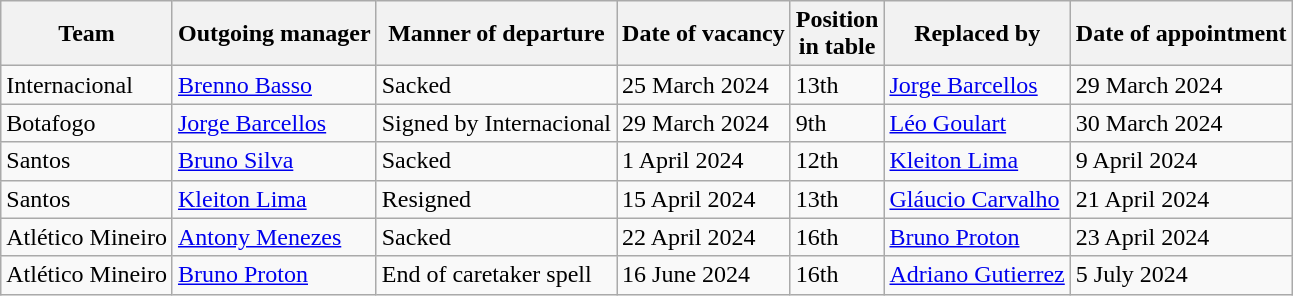<table class="wikitable" border="1">
<tr>
<th>Team</th>
<th>Outgoing manager</th>
<th>Manner of departure</th>
<th>Date of vacancy</th>
<th>Position<br>in table</th>
<th>Replaced by</th>
<th>Date of appointment</th>
</tr>
<tr>
<td>Internacional</td>
<td> <a href='#'>Brenno Basso</a></td>
<td>Sacked</td>
<td>25 March 2024</td>
<td>13th</td>
<td> <a href='#'>Jorge Barcellos</a> </td>
<td>29 March 2024</td>
</tr>
<tr>
<td>Botafogo</td>
<td> <a href='#'>Jorge Barcellos</a></td>
<td>Signed by Internacional</td>
<td>29 March 2024</td>
<td>9th</td>
<td> <a href='#'>Léo Goulart</a></td>
<td>30 March 2024</td>
</tr>
<tr>
<td>Santos</td>
<td> <a href='#'>Bruno Silva</a></td>
<td>Sacked</td>
<td>1 April 2024</td>
<td>12th</td>
<td> <a href='#'>Kleiton Lima</a></td>
<td>9 April 2024</td>
</tr>
<tr>
<td>Santos</td>
<td> <a href='#'>Kleiton Lima</a></td>
<td>Resigned</td>
<td>15 April 2024</td>
<td>13th</td>
<td> <a href='#'>Gláucio Carvalho</a> </td>
<td>21 April 2024</td>
</tr>
<tr>
<td>Atlético Mineiro</td>
<td> <a href='#'>Antony Menezes</a></td>
<td>Sacked</td>
<td>22 April 2024</td>
<td>16th</td>
<td> <a href='#'>Bruno Proton</a></td>
<td>23 April 2024</td>
</tr>
<tr>
<td>Atlético Mineiro</td>
<td> <a href='#'>Bruno Proton</a></td>
<td>End of caretaker spell</td>
<td>16 June 2024</td>
<td>16th</td>
<td> <a href='#'>Adriano Gutierrez</a></td>
<td>5 July 2024</td>
</tr>
</table>
